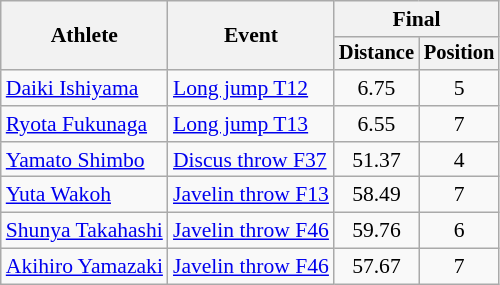<table class=wikitable style="font-size:90%">
<tr>
<th rowspan="2">Athlete</th>
<th rowspan="2">Event</th>
<th colspan="2">Final</th>
</tr>
<tr style="font-size:95%">
<th>Distance</th>
<th>Position</th>
</tr>
<tr align=center>
<td align=left><a href='#'>Daiki Ishiyama</a></td>
<td align=left><a href='#'>Long jump T12</a></td>
<td>6.75</td>
<td>5</td>
</tr>
<tr align=center>
<td align=left><a href='#'>Ryota Fukunaga</a></td>
<td align=left><a href='#'>Long jump T13</a></td>
<td>6.55</td>
<td>7</td>
</tr>
<tr align=center>
<td align=left><a href='#'>Yamato Shimbo</a></td>
<td align=left><a href='#'>Discus throw F37</a></td>
<td>51.37</td>
<td>4</td>
</tr>
<tr align=center>
<td align=left><a href='#'>Yuta Wakoh</a></td>
<td align=left><a href='#'>Javelin throw F13</a></td>
<td>58.49</td>
<td>7</td>
</tr>
<tr align=center>
<td align=left><a href='#'>Shunya Takahashi</a></td>
<td align=left><a href='#'>Javelin throw F46</a></td>
<td>59.76</td>
<td>6</td>
</tr>
<tr align=center>
<td align=left><a href='#'>Akihiro Yamazaki</a></td>
<td align=left><a href='#'>Javelin throw F46</a></td>
<td>57.67</td>
<td>7</td>
</tr>
</table>
